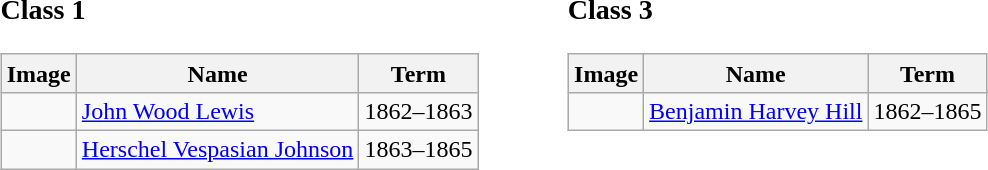<table width=60% |>
<tr>
<td width=30% valign=top><br><h3>Class 1</h3><table class="wikitable sortable">
<tr>
<th>Image</th>
<th>Name</th>
<th>Term</th>
</tr>
<tr>
<td></td>
<td><a href='#'>John Wood Lewis</a><br></td>
<td>1862–1863</td>
</tr>
<tr>
<td></td>
<td><a href='#'>Herschel Vespasian Johnson</a></td>
<td>1863–1865</td>
</tr>
</table>
</td>
<td width=30% valign=top><br><h3>Class 3</h3><table class="wikitable sortable">
<tr>
<th>Image</th>
<th>Name</th>
<th>Term</th>
</tr>
<tr>
<td></td>
<td><a href='#'>Benjamin Harvey Hill</a></td>
<td>1862–1865</td>
</tr>
</table>
</td>
</tr>
</table>
